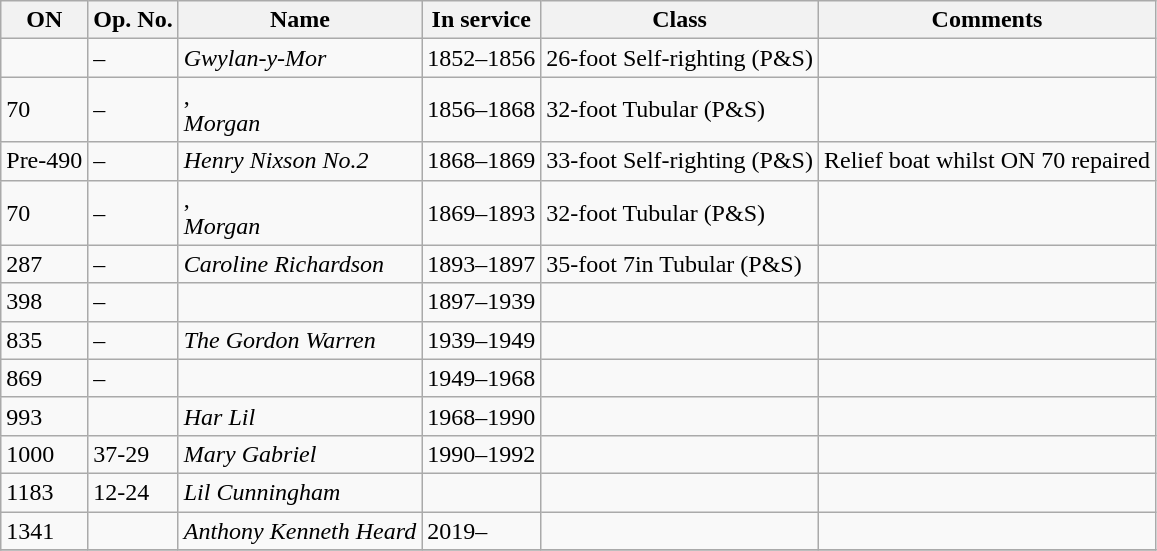<table class="wikitable">
<tr>
<th>ON</th>
<th>Op. No.</th>
<th>Name</th>
<th>In service</th>
<th>Class</th>
<th>Comments</th>
</tr>
<tr>
<td></td>
<td>–</td>
<td><em>Gwylan-y-Mor</em></td>
<td>1852–1856</td>
<td>26-foot Self-righting (P&S)</td>
<td></td>
</tr>
<tr>
<td>70</td>
<td>–</td>
<td>,<br><em>Morgan</em></td>
<td>1856–1868</td>
<td>32-foot Tubular (P&S)</td>
<td></td>
</tr>
<tr>
<td>Pre-490</td>
<td>–</td>
<td><em>Henry Nixson No.2</em></td>
<td>1868–1869</td>
<td>33-foot Self-righting (P&S)</td>
<td>Relief boat whilst ON 70 repaired</td>
</tr>
<tr>
<td>70</td>
<td>–</td>
<td>,<br><em>Morgan</em></td>
<td>1869–1893</td>
<td>32-foot Tubular (P&S)</td>
<td></td>
</tr>
<tr>
<td>287</td>
<td>–</td>
<td><em>Caroline Richardson</em></td>
<td>1893–1897</td>
<td>35-foot 7in Tubular (P&S)</td>
<td></td>
</tr>
<tr>
<td>398</td>
<td>–</td>
<td></td>
<td>1897–1939</td>
<td></td>
<td></td>
</tr>
<tr>
<td>835</td>
<td>–</td>
<td><em>The Gordon Warren</em></td>
<td>1939–1949</td>
<td></td>
<td></td>
</tr>
<tr>
<td>869</td>
<td>–</td>
<td></td>
<td>1949–1968</td>
<td></td>
<td></td>
</tr>
<tr>
<td>993</td>
<td></td>
<td><em>Har Lil</em></td>
<td>1968–1990</td>
<td></td>
<td></td>
</tr>
<tr>
<td>1000</td>
<td>37-29</td>
<td><em>Mary Gabriel</em></td>
<td>1990–1992</td>
<td></td>
<td></td>
</tr>
<tr>
<td>1183</td>
<td>12-24</td>
<td><em>Lil Cunningham</em></td>
<td></td>
<td></td>
<td></td>
</tr>
<tr>
<td>1341</td>
<td></td>
<td><em>Anthony Kenneth Heard</em></td>
<td>2019–</td>
<td></td>
<td></td>
</tr>
<tr>
</tr>
</table>
